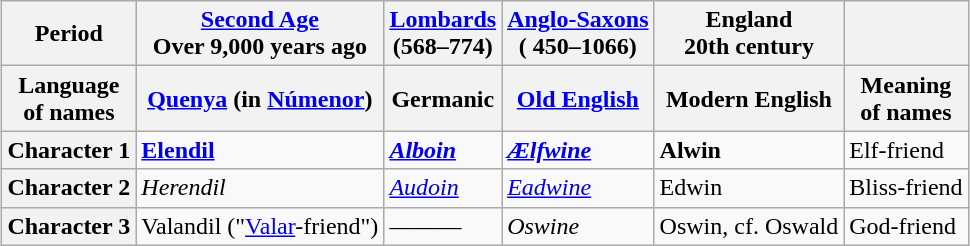<table class="wikitable" style="margin: 1em auto;">
<tr>
<th>Period</th>
<th><a href='#'>Second Age</a><br>Over 9,000 years ago</th>
<th><a href='#'>Lombards</a><br>(568–774)</th>
<th><a href='#'>Anglo-Saxons</a><br>( 450–1066)</th>
<th>England<br>20th century</th>
<th></th>
</tr>
<tr>
<th>Language<br>of names</th>
<th><a href='#'>Quenya</a> (in <a href='#'>Númenor</a>)</th>
<th>Germanic</th>
<th><a href='#'>Old English</a></th>
<th>Modern English</th>
<th>Meaning<br>of names</th>
</tr>
<tr>
<th>Character 1</th>
<td><strong><a href='#'>Elendil</a></strong></td>
<td><strong><em><a href='#'>Alboin</a></em></strong></td>
<td><strong><em><a href='#'>Ælfwine</a></em></strong></td>
<td><strong>Alwin</strong></td>
<td>Elf-friend</td>
</tr>
<tr>
<th>Character 2</th>
<td><em>Herendil</em></td>
<td><em><a href='#'>Audoin</a></em></td>
<td><em><a href='#'>Eadwine</a></em></td>
<td>Edwin</td>
<td>Bliss-friend</td>
</tr>
<tr>
<th>Character 3</th>
<td>Valandil ("<a href='#'>Valar</a>-friend")</td>
<td>———</td>
<td><em>Oswine</em></td>
<td>Oswin, cf. Oswald</td>
<td>God-friend</td>
</tr>
</table>
